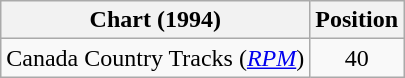<table class="wikitable sortable">
<tr>
<th scope="col">Chart (1994)</th>
<th scope="col">Position</th>
</tr>
<tr>
<td>Canada Country Tracks (<em><a href='#'>RPM</a></em>)</td>
<td align="center">40</td>
</tr>
</table>
